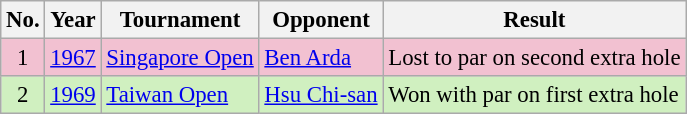<table class="wikitable" style="font-size:95%;">
<tr>
<th>No.</th>
<th>Year</th>
<th>Tournament</th>
<th>Opponent</th>
<th>Result</th>
</tr>
<tr style="background:#F2C1D1;">
<td align=center>1</td>
<td><a href='#'>1967</a></td>
<td><a href='#'>Singapore Open</a></td>
<td> <a href='#'>Ben Arda</a></td>
<td>Lost to par on second extra hole</td>
</tr>
<tr style="background:#D0F0C0;">
<td align=center>2</td>
<td><a href='#'>1969</a></td>
<td><a href='#'>Taiwan Open</a></td>
<td> <a href='#'>Hsu Chi-san</a></td>
<td>Won with par on first extra hole</td>
</tr>
</table>
